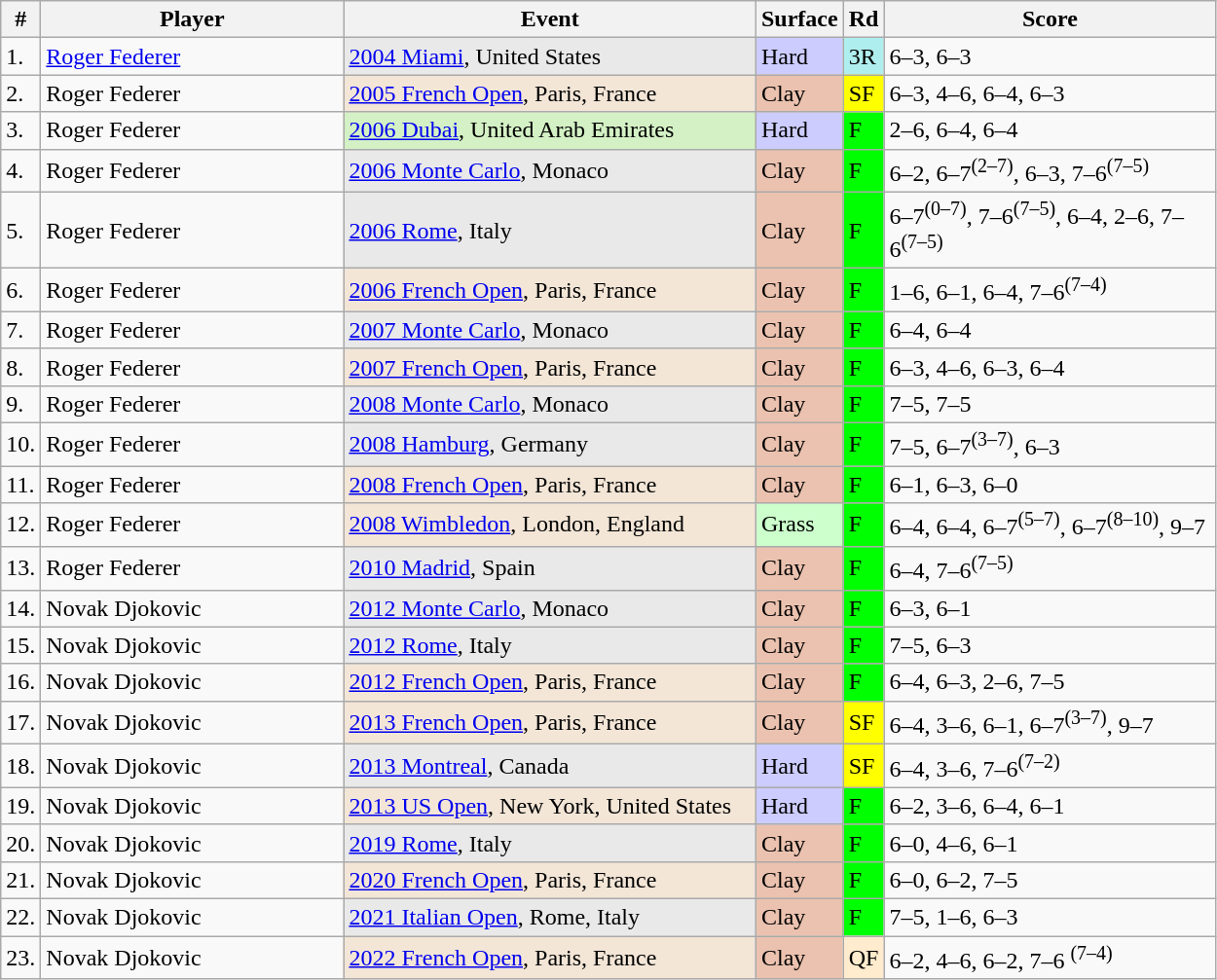<table class="wikitable sortable">
<tr>
<th>#</th>
<th width=200>Player</th>
<th width=275>Event</th>
<th>Surface</th>
<th>Rd</th>
<th width=220>Score</th>
</tr>
<tr>
<td>1.</td>
<td> <a href='#'>Roger Federer</a></td>
<td bgcolor="#e9e9e9"><a href='#'>2004 Miami</a>, United States</td>
<td style="background:#ccf;">Hard</td>
<td bgcolor="#afeeee">3R</td>
<td>6–3, 6–3</td>
</tr>
<tr>
<td>2.</td>
<td> Roger Federer</td>
<td bgcolor="#f3e6d7"><a href='#'>2005 French Open</a>, Paris, France</td>
<td style="background:#ebc2af;">Clay</td>
<td bgcolor=yellow>SF</td>
<td>6–3, 4–6, 6–4, 6–3</td>
</tr>
<tr>
<td>3.</td>
<td> Roger Federer</td>
<td bgcolor="#d4f1c5"><a href='#'>2006 Dubai</a>, United Arab Emirates</td>
<td style="background:#ccf;">Hard</td>
<td bgcolor=lime>F</td>
<td>2–6, 6–4, 6–4</td>
</tr>
<tr>
<td>4.</td>
<td> Roger Federer</td>
<td bgcolor="#e9e9e9"><a href='#'>2006 Monte Carlo</a>, Monaco</td>
<td style="background:#ebc2af;">Clay</td>
<td bgcolor=lime>F</td>
<td>6–2, 6–7<sup>(2–7)</sup>, 6–3, 7–6<sup>(7–5)</sup></td>
</tr>
<tr>
<td>5.</td>
<td> Roger Federer</td>
<td bgcolor="#e9e9e9"><a href='#'>2006 Rome</a>, Italy</td>
<td style="background:#ebc2af;">Clay</td>
<td bgcolor=lime>F</td>
<td>6–7<sup>(0–7)</sup>, 7–6<sup>(7–5)</sup>, 6–4, 2–6, 7–6<sup>(7–5)</sup></td>
</tr>
<tr>
<td>6.</td>
<td> Roger Federer</td>
<td bgcolor="#f3e6d7"><a href='#'>2006 French Open</a>, Paris, France</td>
<td style="background:#ebc2af;">Clay</td>
<td bgcolor=lime>F</td>
<td>1–6, 6–1, 6–4, 7–6<sup>(7–4)</sup></td>
</tr>
<tr>
<td>7.</td>
<td> Roger Federer</td>
<td bgcolor="#e9e9e9"><a href='#'>2007 Monte Carlo</a>, Monaco</td>
<td style="background:#ebc2af;">Clay</td>
<td bgcolor=lime>F</td>
<td>6–4, 6–4</td>
</tr>
<tr>
<td>8.</td>
<td> Roger Federer</td>
<td bgcolor="#f3e6d7"><a href='#'>2007 French Open</a>, Paris, France</td>
<td style="background:#ebc2af;">Clay</td>
<td bgcolor=lime>F</td>
<td>6–3, 4–6, 6–3, 6–4</td>
</tr>
<tr>
<td>9.</td>
<td> Roger Federer</td>
<td bgcolor="#e9e9e9"><a href='#'>2008 Monte Carlo</a>, Monaco</td>
<td style="background:#ebc2af;">Clay</td>
<td bgcolor="lime">F</td>
<td>7–5, 7–5</td>
</tr>
<tr>
<td>10.</td>
<td> Roger Federer</td>
<td bgcolor="#e9e9e9"><a href='#'>2008 Hamburg</a>, Germany</td>
<td style="background:#ebc2af;">Clay</td>
<td bgcolor="lime">F</td>
<td>7–5, 6–7<sup>(3–7)</sup>, 6–3</td>
</tr>
<tr>
<td>11.</td>
<td> Roger Federer</td>
<td bgcolor="#f3e6d7"><a href='#'>2008 French Open</a>, Paris, France</td>
<td style="background:#ebc2af;">Clay</td>
<td bgcolor=lime>F</td>
<td>6–1, 6–3, 6–0</td>
</tr>
<tr>
<td>12.</td>
<td> Roger Federer</td>
<td bgcolor="#f3e6d7"><a href='#'>2008 Wimbledon</a>, London, England</td>
<td bgcolor="#ccffcc">Grass</td>
<td bgcolor=lime>F</td>
<td>6–4, 6–4, 6–7<sup>(5–7)</sup>, 6–7<sup>(8–10)</sup>, 9–7</td>
</tr>
<tr>
<td>13.</td>
<td> Roger Federer</td>
<td bgcolor="#e9e9e9"><a href='#'>2010 Madrid</a>, Spain</td>
<td style="background:#ebc2af;">Clay</td>
<td bgcolor=lime>F</td>
<td>6–4, 7–6<sup>(7–5)</sup></td>
</tr>
<tr>
<td>14.</td>
<td> Novak Djokovic</td>
<td bgcolor="#e9e9e9"><a href='#'>2012 Monte Carlo</a>, Monaco</td>
<td style="background:#ebc2af;">Clay</td>
<td bgcolor=lime>F</td>
<td>6–3, 6–1</td>
</tr>
<tr>
<td>15.</td>
<td> Novak Djokovic</td>
<td bgcolor="#e9e9e9"><a href='#'>2012 Rome</a>, Italy</td>
<td style="background:#ebc2af;">Clay</td>
<td bgcolor=lime>F</td>
<td>7–5, 6–3</td>
</tr>
<tr>
<td>16.</td>
<td> Novak Djokovic</td>
<td bgcolor="#f3e6d7"><a href='#'>2012 French Open</a>, Paris, France</td>
<td style="background:#ebc2af;">Clay</td>
<td bgcolor=lime>F</td>
<td>6–4, 6–3, 2–6, 7–5</td>
</tr>
<tr>
<td>17.</td>
<td> Novak Djokovic</td>
<td bgcolor="#f3e6d7"><a href='#'>2013 French Open</a>, Paris, France</td>
<td style="background:#ebc2af;">Clay</td>
<td bgcolor=yellow>SF</td>
<td>6–4, 3–6, 6–1, 6–7<sup>(3–7)</sup>, 9–7</td>
</tr>
<tr>
<td>18.</td>
<td> Novak Djokovic</td>
<td bgcolor="#e9e9e9"><a href='#'>2013 Montreal</a>, Canada</td>
<td style="background:#ccf;">Hard</td>
<td bgcolor=yellow>SF</td>
<td>6–4, 3–6, 7–6<sup>(7–2)</sup></td>
</tr>
<tr>
<td>19.</td>
<td> Novak Djokovic</td>
<td bgcolor="#f3e6d7"><a href='#'>2013 US Open</a>, New York, United States</td>
<td style="background:#ccf;">Hard</td>
<td bgcolor=lime>F</td>
<td>6–2, 3–6, 6–4, 6–1</td>
</tr>
<tr>
<td>20.</td>
<td> Novak Djokovic</td>
<td bgcolor="#e9e9e9"><a href='#'>2019 Rome</a>, Italy</td>
<td style="background:#ebc2af;">Clay</td>
<td bgcolor=lime>F</td>
<td>6–0, 4–6, 6–1</td>
</tr>
<tr>
<td>21.</td>
<td> Novak Djokovic</td>
<td bgcolor="#f3e6d7"><a href='#'>2020 French Open</a>, Paris, France</td>
<td style="background:#ebc2af;">Clay</td>
<td bgcolor=lime>F</td>
<td>6–0, 6–2, 7–5</td>
</tr>
<tr>
<td>22.</td>
<td> Novak Djokovic</td>
<td bgcolor="#e9e9e9"><a href='#'>2021 Italian Open</a>, Rome, Italy</td>
<td style="background:#ebc2af;">Clay</td>
<td bgcolor=lime>F</td>
<td>7–5, 1–6, 6–3</td>
</tr>
<tr>
<td>23.</td>
<td> Novak Djokovic</td>
<td bgcolor="#f3e6d7"><a href='#'>2022 French Open</a>, Paris, France</td>
<td style="background:#ebc2af;">Clay</td>
<td bgcolor=ffebcd>QF</td>
<td>6–2, 4–6, 6–2, 7–6 <sup>(7–4)</sup></td>
</tr>
</table>
